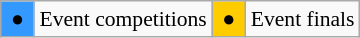<table class="wikitable" style="margin:0.5em auto; font-size:90%;position:relative;">
<tr>
<td bgcolor=#3399ff align=center> ● </td>
<td>Event competitions</td>
<td bgcolor=#ffcc00 align=center> ● </td>
<td>Event finals</td>
</tr>
</table>
